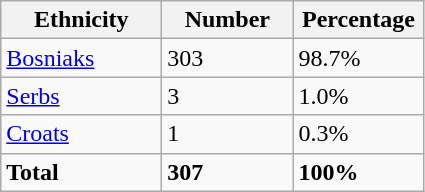<table class="wikitable">
<tr>
<th width="100px">Ethnicity</th>
<th width="80px">Number</th>
<th width="80px">Percentage</th>
</tr>
<tr>
<td><a href='#'>Bosniaks</a></td>
<td>303</td>
<td>98.7%</td>
</tr>
<tr>
<td><a href='#'>Serbs</a></td>
<td>3</td>
<td>1.0%</td>
</tr>
<tr>
<td><a href='#'>Croats</a></td>
<td>1</td>
<td>0.3%</td>
</tr>
<tr>
<td><strong>Total</strong></td>
<td><strong>307</strong></td>
<td><strong>100%</strong></td>
</tr>
</table>
